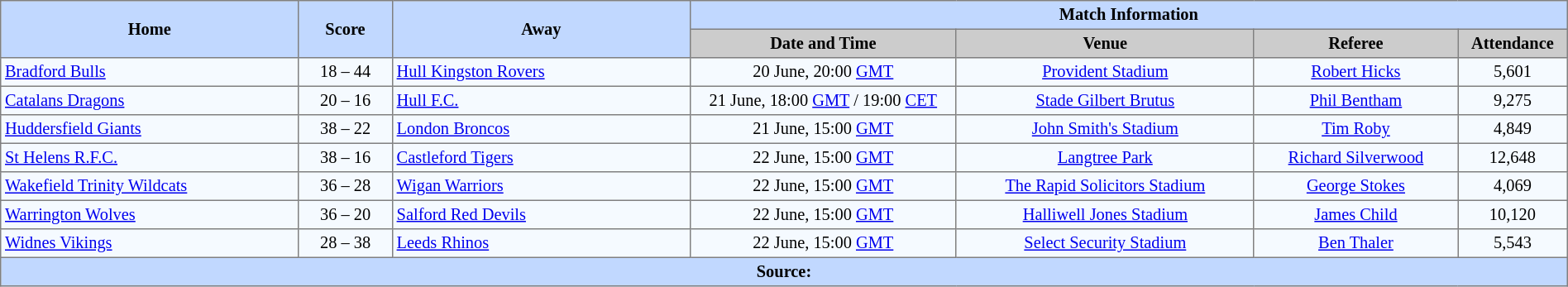<table border="1" cellpadding="3" cellspacing="0" style="border-collapse:collapse; font-size:85%; text-align:center; width:100%">
<tr style="background:#c1d8ff;">
<th rowspan="2" style="width:19%;">Home</th>
<th rowspan="2" style="width:6%;">Score</th>
<th rowspan="2" style="width:19%;">Away</th>
<th colspan=6>Match Information</th>
</tr>
<tr style="background:#ccc;">
<th width=17%>Date and Time</th>
<th width=19%>Venue</th>
<th width=13%>Referee</th>
<th width=7%>Attendance</th>
</tr>
<tr style="background:#f5faff;">
<td align=left> <a href='#'>Bradford Bulls</a></td>
<td>18 – 44</td>
<td align=left> <a href='#'>Hull Kingston Rovers</a></td>
<td>20 June, 20:00 <a href='#'>GMT</a></td>
<td><a href='#'>Provident Stadium</a></td>
<td><a href='#'>Robert Hicks</a></td>
<td>5,601</td>
</tr>
<tr style="background:#f5faff;">
<td align=left> <a href='#'>Catalans Dragons</a></td>
<td>20 – 16</td>
<td align=left> <a href='#'>Hull F.C.</a></td>
<td>21 June, 18:00 <a href='#'>GMT</a> / 19:00 <a href='#'>CET</a></td>
<td><a href='#'>Stade Gilbert Brutus</a></td>
<td><a href='#'>Phil Bentham</a></td>
<td>9,275</td>
</tr>
<tr style="background:#f5faff;">
<td align=left> <a href='#'>Huddersfield Giants</a></td>
<td>38 – 22 </td>
<td align=left> <a href='#'>London Broncos</a></td>
<td>21 June, 15:00 <a href='#'>GMT</a></td>
<td><a href='#'>John Smith's Stadium</a></td>
<td><a href='#'>Tim Roby</a></td>
<td>4,849</td>
</tr>
<tr style="background:#f5faff;">
<td align=left> <a href='#'>St Helens R.F.C.</a></td>
<td>38 – 16</td>
<td align=left> <a href='#'>Castleford Tigers</a></td>
<td>22 June, 15:00 <a href='#'>GMT</a></td>
<td><a href='#'>Langtree Park</a></td>
<td><a href='#'>Richard Silverwood</a></td>
<td>12,648</td>
</tr>
<tr style="background:#f5faff;">
<td align=left> <a href='#'>Wakefield Trinity Wildcats</a></td>
<td>36 – 28</td>
<td align=left> <a href='#'>Wigan Warriors</a></td>
<td>22 June, 15:00 <a href='#'>GMT</a></td>
<td><a href='#'>The Rapid Solicitors Stadium</a></td>
<td><a href='#'>George Stokes</a></td>
<td>4,069</td>
</tr>
<tr style="background:#f5faff;">
<td align=left> <a href='#'>Warrington Wolves</a></td>
<td>36 – 20</td>
<td align=left> <a href='#'>Salford Red Devils</a></td>
<td>22 June, 15:00 <a href='#'>GMT</a></td>
<td><a href='#'>Halliwell Jones Stadium</a></td>
<td><a href='#'>James Child</a></td>
<td>10,120</td>
</tr>
<tr style="background:#f5faff;">
<td align=left> <a href='#'>Widnes Vikings</a></td>
<td>28 – 38</td>
<td align=left> <a href='#'>Leeds Rhinos</a></td>
<td>22 June, 15:00 <a href='#'>GMT</a></td>
<td><a href='#'>Select Security Stadium</a></td>
<td><a href='#'>Ben Thaler</a></td>
<td>5,543</td>
</tr>
<tr style="background:#c1d8ff;">
<th colspan=12>Source:</th>
</tr>
</table>
